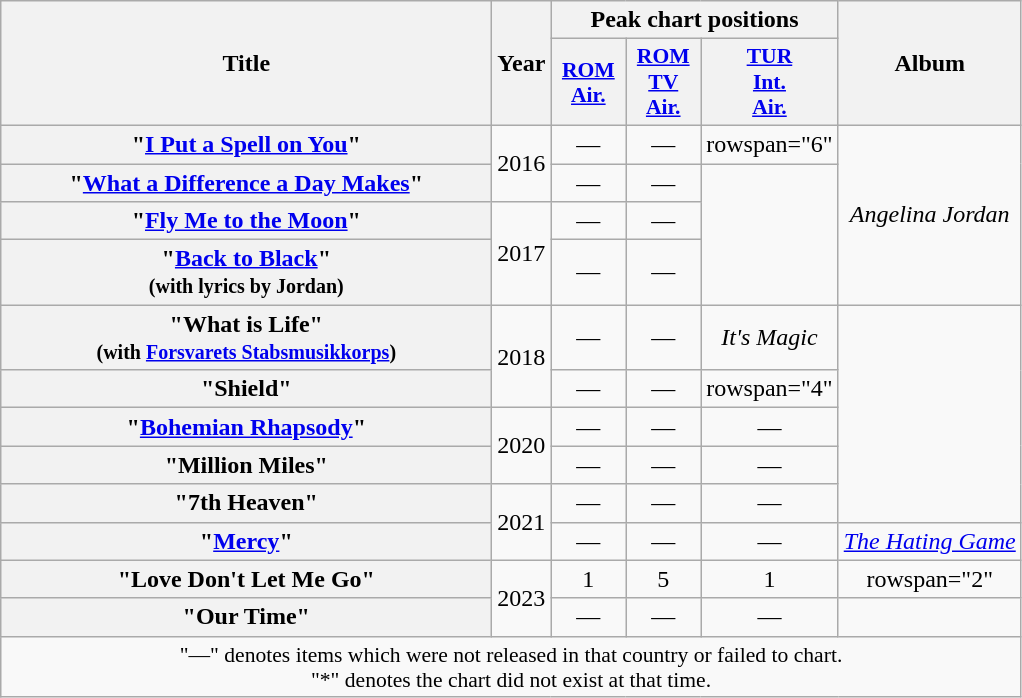<table class="wikitable plainrowheaders" style="text-align:center;">
<tr>
<th scope="col" rowspan="2" style="width:20em;">Title</th>
<th scope="col" rowspan="2" style="width:1em;">Year</th>
<th scope="col" colspan="3">Peak chart positions</th>
<th scope="col" rowspan="2">Album</th>
</tr>
<tr>
<th scope="col" style="width:3em;font-size:90%;"><a href='#'>ROM<br>Air.</a><br></th>
<th scope="col" style="width:3em;font-size:90%;"><a href='#'>ROM<br>TV<br>Air.</a><br></th>
<th scope="col" style="width:3em;font-size:90%;"><a href='#'>TUR<br>Int.<br>Air.</a><br></th>
</tr>
<tr>
<th scope="row">"<a href='#'>I Put a Spell on You</a>"</th>
<td rowspan="2">2016</td>
<td>—</td>
<td>—</td>
<td>rowspan="6" </td>
<td rowspan="4"><em>Angelina Jordan</em></td>
</tr>
<tr>
<th scope="row">"<a href='#'>What a Difference a Day Makes</a>"</th>
<td>—</td>
<td>—</td>
</tr>
<tr>
<th scope="row">"<a href='#'>Fly Me to the Moon</a>" </th>
<td rowspan="2">2017</td>
<td>—</td>
<td>—</td>
</tr>
<tr>
<th scope="row">"<a href='#'>Back to Black</a>"<br><small>(with lyrics by Jordan)</small></th>
<td>—</td>
<td>—</td>
</tr>
<tr>
<th scope="row">"What is Life"<br><small>(with <a href='#'>Forsvarets Stabsmusikkorps</a>)</small></th>
<td rowspan="2">2018</td>
<td>—</td>
<td>—</td>
<td><em>It's Magic</em></td>
</tr>
<tr>
<th scope="row">"Shield"</th>
<td>—</td>
<td>—</td>
<td>rowspan="4" </td>
</tr>
<tr>
<th scope="row">"<a href='#'>Bohemian Rhapsody</a>"</th>
<td rowspan="2">2020</td>
<td>—</td>
<td>—</td>
<td>—</td>
</tr>
<tr>
<th scope="row">"Million Miles"</th>
<td>—</td>
<td>—</td>
<td>—</td>
</tr>
<tr>
<th scope="row">"7th Heaven"</th>
<td rowspan="2">2021</td>
<td>—</td>
<td>—</td>
<td>—</td>
</tr>
<tr>
<th scope="row">"<a href='#'>Mercy</a>"</th>
<td>—</td>
<td>—</td>
<td>—</td>
<td><em><a href='#'>The Hating Game</a></em></td>
</tr>
<tr>
<th scope="row">"Love Don't Let Me Go"</th>
<td rowspan="2">2023</td>
<td>1</td>
<td>5</td>
<td>1</td>
<td>rowspan="2" </td>
</tr>
<tr>
<th scope="row">"Our Time"</th>
<td>—</td>
<td>—</td>
<td>—</td>
</tr>
<tr>
<td colspan="7" style="font-size:90%;">"—" denotes items which were not released in that country or failed to chart.<br>"*" denotes the chart did not exist at that time.</td>
</tr>
</table>
